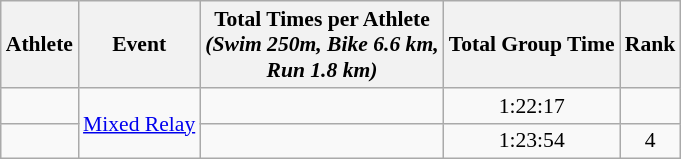<table class="wikitable" style="font-size:90%;">
<tr>
<th>Athlete</th>
<th>Event</th>
<th>Total Times per Athlete <br> <em>(Swim 250m, Bike 6.6 km, <br> Run 1.8 km)</em></th>
<th>Total Group Time</th>
<th>Rank</th>
</tr>
<tr align=center>
<td align=left><br></td>
<td align=left rowspan="2"><a href='#'>Mixed Relay</a></td>
<td></td>
<td>1:22:17</td>
<td></td>
</tr>
<tr align=center>
<td align=left><br></td>
<td></td>
<td>1:23:54</td>
<td>4</td>
</tr>
</table>
